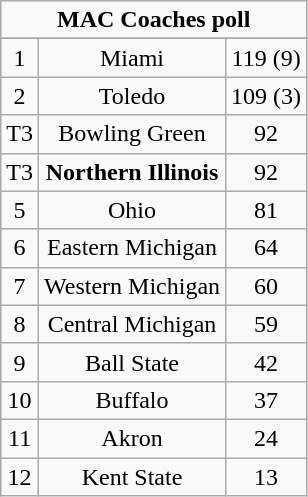<table class="wikitable" style="display: inline-table;">
<tr align="center">
<td align="center" Colspan="3"><strong>MAC Coaches poll</strong></td>
</tr>
<tr align="center">
</tr>
<tr align="center">
<td>1</td>
<td>Miami</td>
<td>119 (9)</td>
</tr>
<tr align="center">
<td>2</td>
<td>Toledo</td>
<td>109 (3)</td>
</tr>
<tr align="center">
<td>T3</td>
<td>Bowling Green</td>
<td>92</td>
</tr>
<tr align="center">
<td>T3</td>
<td><strong>Northern Illinois</strong></td>
<td>92</td>
</tr>
<tr align="center">
<td>5</td>
<td>Ohio</td>
<td>81</td>
</tr>
<tr align="center">
<td>6</td>
<td>Eastern Michigan</td>
<td>64</td>
</tr>
<tr align="center">
<td>7</td>
<td>Western Michigan</td>
<td>60</td>
</tr>
<tr align="center">
<td>8</td>
<td>Central Michigan</td>
<td>59</td>
</tr>
<tr align="center">
<td>9</td>
<td>Ball State</td>
<td>42</td>
</tr>
<tr align="center">
<td>10</td>
<td>Buffalo</td>
<td>37</td>
</tr>
<tr align="center">
<td>11</td>
<td>Akron</td>
<td>24</td>
</tr>
<tr align="center">
<td>12</td>
<td>Kent State</td>
<td>13</td>
</tr>
</table>
